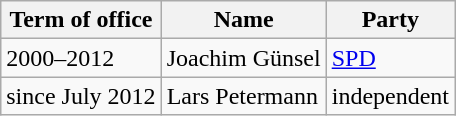<table class="wikitable">
<tr>
<th>Term of office</th>
<th>Name</th>
<th>Party</th>
</tr>
<tr>
<td>2000–2012</td>
<td>Joachim Günsel</td>
<td><a href='#'>SPD</a></td>
</tr>
<tr>
<td>since July 2012</td>
<td>Lars Petermann</td>
<td>independent</td>
</tr>
</table>
